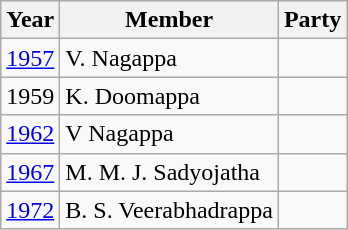<table class="wikitable sortable">
<tr>
<th>Year</th>
<th>Member</th>
<th colspan="2">Party</th>
</tr>
<tr>
<td><a href='#'>1957</a></td>
<td>V. Nagappa</td>
<td></td>
</tr>
<tr>
<td>1959</td>
<td>K. Doomappa</td>
</tr>
<tr>
<td><a href='#'>1962</a></td>
<td>V Nagappa</td>
<td></td>
</tr>
<tr>
<td><a href='#'>1967</a></td>
<td>M. M. J. Sadyojatha</td>
</tr>
<tr>
<td><a href='#'>1972</a></td>
<td>B. S. Veerabhadrappa</td>
<td></td>
</tr>
</table>
